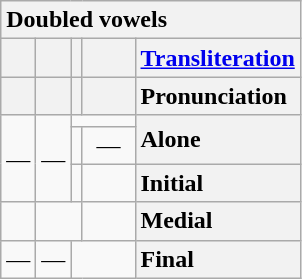<table class="wikitable" style="text-align: center; display: inline-table;">
<tr>
<th colspan="5" style="text-align: left">Doubled vowels</th>
</tr>
<tr>
<th></th>
<th></th>
<th></th>
<th style="min-width: 1.75em"></th>
<th style="text-align: left"><a href='#'>Transliteration</a></th>
</tr>
<tr>
<th></th>
<th></th>
<th></th>
<th></th>
<th style="text-align: left">Pronunciation</th>
</tr>
<tr>
<td rowspan="3">—</td>
<td rowspan="3">—</td>
<td colspan="2"> </td>
<th rowspan="2" style="text-align: left">Alone</th>
</tr>
<tr>
<td></td>
<td>—</td>
</tr>
<tr>
<td></td>
<td></td>
<th style="text-align: left">Initial</th>
</tr>
<tr>
<td></td>
<td colspan="2"></td>
<td></td>
<th style="text-align: left">Medial</th>
</tr>
<tr>
<td>—</td>
<td>—</td>
<td colspan="2"></td>
<th style="text-align: left">Final</th>
</tr>
</table>
